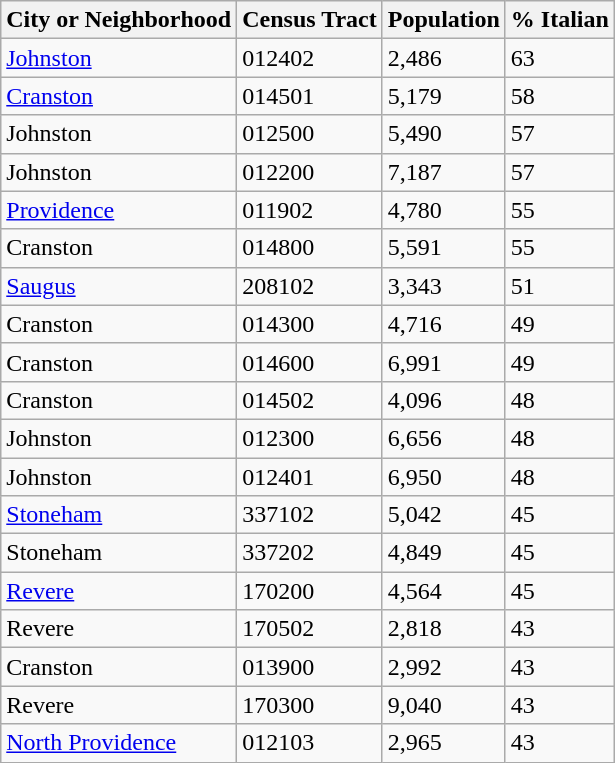<table class="wikitable collapsible collapsed">
<tr>
<th>City or Neighborhood</th>
<th>Census Tract</th>
<th>Population</th>
<th>% Italian</th>
</tr>
<tr>
<td><a href='#'>Johnston</a></td>
<td>012402</td>
<td>2,486</td>
<td>63</td>
</tr>
<tr>
<td><a href='#'>Cranston</a></td>
<td>014501</td>
<td>5,179</td>
<td>58</td>
</tr>
<tr>
<td Johnston, Rhode Island>Johnston</td>
<td>012500</td>
<td>5,490</td>
<td>57</td>
</tr>
<tr>
<td Johnston, Rhode Island>Johnston</td>
<td>012200</td>
<td>7,187</td>
<td>57</td>
</tr>
<tr>
<td><a href='#'>Providence</a></td>
<td>011902</td>
<td>4,780</td>
<td>55</td>
</tr>
<tr>
<td Cranston, Rhode Island>Cranston</td>
<td>014800</td>
<td>5,591</td>
<td>55</td>
</tr>
<tr>
<td><a href='#'>Saugus</a></td>
<td>208102</td>
<td>3,343</td>
<td>51</td>
</tr>
<tr>
<td Cranston, Rhode Island>Cranston</td>
<td>014300</td>
<td>4,716</td>
<td>49</td>
</tr>
<tr>
<td Cranston, Rhode Island>Cranston</td>
<td>014600</td>
<td>6,991</td>
<td>49</td>
</tr>
<tr>
<td Cranston, Rhode Island>Cranston</td>
<td>014502</td>
<td>4,096</td>
<td>48</td>
</tr>
<tr>
<td Johnston, Rhode Island>Johnston</td>
<td>012300</td>
<td>6,656</td>
<td>48</td>
</tr>
<tr>
<td Johnston, Rhode Island>Johnston</td>
<td>012401</td>
<td>6,950</td>
<td>48</td>
</tr>
<tr>
<td><a href='#'>Stoneham</a></td>
<td>337102</td>
<td>5,042</td>
<td>45</td>
</tr>
<tr>
<td Stoneham, Massachusetts>Stoneham</td>
<td>337202</td>
<td>4,849</td>
<td>45</td>
</tr>
<tr>
<td><a href='#'>Revere</a></td>
<td>170200</td>
<td>4,564</td>
<td>45</td>
</tr>
<tr>
<td Revere, Massachusetts>Revere</td>
<td>170502</td>
<td>2,818</td>
<td>43</td>
</tr>
<tr>
<td Cranston, Rhode Island>Cranston</td>
<td>013900</td>
<td>2,992</td>
<td>43</td>
</tr>
<tr>
<td Revere, Massachusetts>Revere</td>
<td>170300</td>
<td>9,040</td>
<td>43</td>
</tr>
<tr>
<td><a href='#'>North Providence</a></td>
<td>012103</td>
<td>2,965</td>
<td>43</td>
</tr>
</table>
